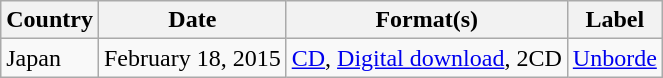<table class="wikitable">
<tr>
<th>Country</th>
<th>Date</th>
<th>Format(s)</th>
<th>Label</th>
</tr>
<tr>
<td>Japan</td>
<td>February 18, 2015</td>
<td rowspan="2"><a href='#'>CD</a>, <a href='#'>Digital download</a>, 2CD</td>
<td><a href='#'>Unborde</a></td>
</tr>
</table>
